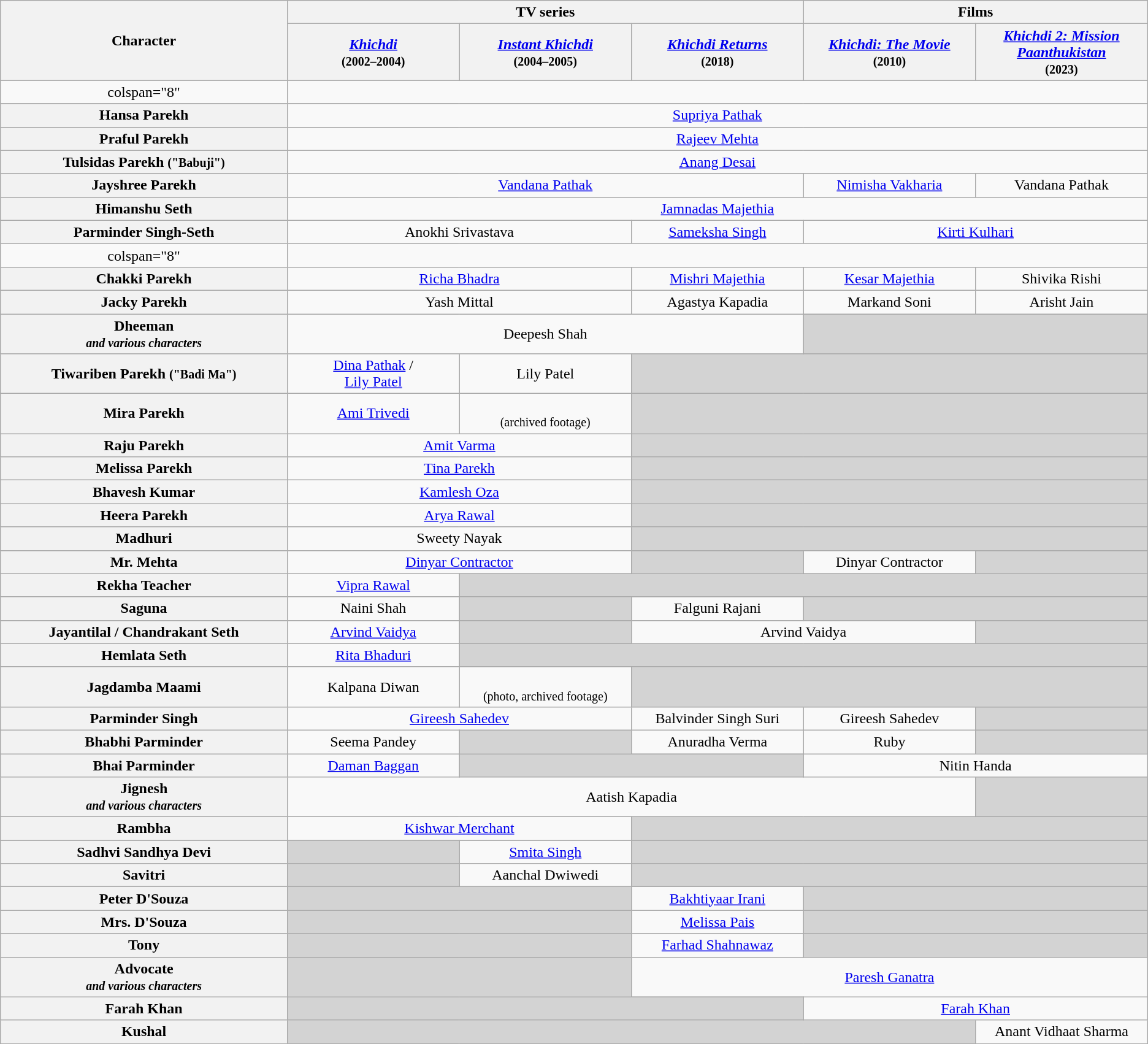<table class="wikitable" style="text-align:center;" width:100%">
<tr>
<th rowspan="2">Character</th>
<th colspan="3">TV series</th>
<th colspan="2">Films</th>
</tr>
<tr>
<th width="15%;"><em><a href='#'>Khichdi</a></em> <br><small>(2002–2004)</small></th>
<th width="15%;"><em><a href='#'>Instant Khichdi</a></em> <br><small>(2004–2005)</small></th>
<th width="15%;"><em><a href='#'>Khichdi Returns</a></em> <br><small>(2018)</small></th>
<th width="15%;"><em><a href='#'>Khichdi: The Movie</a></em> <br><small>(2010)</small></th>
<th width="15%;"><em><a href='#'>Khichdi 2: Mission Paanthukistan</a></em> <br><small>(2023)</small></th>
</tr>
<tr>
<td>colspan="8" </td>
</tr>
<tr>
<th>Hansa Parekh</th>
<td colspan="5"><a href='#'>Supriya Pathak</a></td>
</tr>
<tr>
<th>Praful Parekh</th>
<td colspan="5"><a href='#'>Rajeev Mehta</a></td>
</tr>
<tr>
<th>Tulsidas Parekh <small> ("Babuji")</small></th>
<td colspan="5"><a href='#'>Anang Desai</a></td>
</tr>
<tr>
<th>Jayshree Parekh</th>
<td colspan="3"><a href='#'>Vandana Pathak</a></td>
<td colspan="1"><a href='#'>Nimisha Vakharia</a></td>
<td colspan="1">Vandana Pathak</td>
</tr>
<tr>
<th>Himanshu Seth</th>
<td colspan="5"><a href='#'>Jamnadas Majethia</a></td>
</tr>
<tr>
<th>Parminder Singh-Seth</th>
<td colspan="2">Anokhi Srivastava</td>
<td colspan="1"><a href='#'>Sameksha Singh</a></td>
<td colspan="2"><a href='#'>Kirti Kulhari</a></td>
</tr>
<tr>
<td>colspan="8" </td>
</tr>
<tr>
<th>Chakki Parekh</th>
<td colspan="2"><a href='#'>Richa Bhadra</a></td>
<td colspan="1"><a href='#'>Mishri Majethia</a></td>
<td colspan="1"><a href='#'>Kesar Majethia</a></td>
<td colspan="1">Shivika Rishi</td>
</tr>
<tr>
<th>Jacky Parekh</th>
<td colspan="2">Yash Mittal</td>
<td colspan="1">Agastya Kapadia</td>
<td colspan="1">Markand Soni</td>
<td colspan="1">Arisht Jain</td>
</tr>
<tr>
<th>Dheeman <br><small><em>and various characters</em></small></th>
<td colspan="3">Deepesh Shah</td>
<td colspan="2" style="background:#d3d3d3;"></td>
</tr>
<tr>
<th>Tiwariben Parekh <small>("Badi Ma")</small></th>
<td colspan="1"><a href='#'>Dina Pathak</a> /<br><a href='#'>Lily Patel</a></td>
<td colspan="1">Lily Patel</td>
<td colspan="3" style="background:#d3d3d3;"></td>
</tr>
<tr>
<th>Mira Parekh</th>
<td colspan="1"><a href='#'>Ami Trivedi</a></td>
<td> <br><small>(archived footage)</small></td>
<td colspan="3" style="background:#d3d3d3;"></td>
</tr>
<tr>
<th>Raju Parekh</th>
<td colspan="2"><a href='#'>Amit Varma</a></td>
<td colspan="3" style="background:#d3d3d3;"></td>
</tr>
<tr>
<th>Melissa Parekh</th>
<td colspan="2"><a href='#'>Tina Parekh</a></td>
<td colspan="3" style="background:#d3d3d3;"></td>
</tr>
<tr>
<th>Bhavesh Kumar</th>
<td colspan="2"><a href='#'>Kamlesh Oza</a></td>
<td colspan="3" style="background:#d3d3d3;"></td>
</tr>
<tr>
<th>Heera Parekh</th>
<td colspan="2"><a href='#'>Arya Rawal</a></td>
<td colspan="3" style="background:#d3d3d3;"></td>
</tr>
<tr>
<th>Madhuri</th>
<td colspan="2">Sweety Nayak</td>
<td colspan="3" style="background:#d3d3d3;"></td>
</tr>
<tr>
<th>Mr. Mehta</th>
<td colspan="2"><a href='#'>Dinyar Contractor</a></td>
<td colspan="1" style="background:#d3d3d3;"></td>
<td colspan="1">Dinyar Contractor</td>
<td colspan="1" style="background:#d3d3d3;"></td>
</tr>
<tr>
<th>Rekha Teacher</th>
<td colspan="1"><a href='#'>Vipra Rawal</a></td>
<td colspan="4" style="background:#d3d3d3;"></td>
</tr>
<tr>
<th>Saguna</th>
<td colspan="1">Naini Shah</td>
<td colspan="1" style="background:#d3d3d3;"></td>
<td colspan="1">Falguni Rajani</td>
<td colspan="2" style="background:#d3d3d3;"></td>
</tr>
<tr>
<th>Jayantilal / Chandrakant Seth</th>
<td colspan="1"><a href='#'>Arvind Vaidya</a></td>
<td colspan="1" style="background:#d3d3d3;"></td>
<td colspan="2">Arvind Vaidya</td>
<td colspan="1" style="background:#d3d3d3;"></td>
</tr>
<tr>
<th>Hemlata Seth</th>
<td colspan="1"><a href='#'>Rita Bhaduri</a></td>
<td colspan="4" style="background:#d3d3d3;"></td>
</tr>
<tr>
<th>Jagdamba Maami</th>
<td colspan="1">Kalpana Diwan</td>
<td> <br><small>(photo, archived footage)</small></td>
<td colspan="3" style="background:#d3d3d3;"></td>
</tr>
<tr>
<th>Parminder Singh</th>
<td colspan="2"><a href='#'>Gireesh Sahedev</a></td>
<td colspan="1">Balvinder Singh Suri</td>
<td colspan="1">Gireesh Sahedev</td>
<td colspan="1" style="background:#d3d3d3;"></td>
</tr>
<tr>
<th>Bhabhi Parminder</th>
<td>Seema Pandey</td>
<td colspan="1" style="background:#d3d3d3;"></td>
<td>Anuradha Verma</td>
<td>Ruby</td>
<td colspan="1" style="background:#d3d3d3;"></td>
</tr>
<tr>
<th>Bhai Parminder</th>
<td><a href='#'>Daman Baggan</a></td>
<td colspan="2" style="background:#d3d3d3;"></td>
<td colspan="2">Nitin Handa</td>
</tr>
<tr>
<th>Jignesh <br><small><em>and various characters</em></small></th>
<td colspan="4">Aatish Kapadia</td>
<td colspan="1" style="background:#d3d3d3;"></td>
</tr>
<tr>
<th>Rambha</th>
<td colspan="2"><a href='#'>Kishwar Merchant</a></td>
<td colspan="3" style="background:#d3d3d3;"></td>
</tr>
<tr>
<th>Sadhvi Sandhya Devi</th>
<td colspan="1" style="background:#d3d3d3;"></td>
<td><a href='#'>Smita Singh</a></td>
<td colspan="3" style="background:#d3d3d3;"></td>
</tr>
<tr>
<th>Savitri</th>
<td colspan="1" style="background:#d3d3d3;"></td>
<td>Aanchal Dwiwedi</td>
<td colspan="3" style="background:#d3d3d3;"></td>
</tr>
<tr>
<th>Peter D'Souza</th>
<td colspan="2" style="background:#d3d3d3;"></td>
<td><a href='#'>Bakhtiyaar Irani</a></td>
<td colspan="2" style="background:#d3d3d3;"></td>
</tr>
<tr>
<th>Mrs. D'Souza</th>
<td colspan="2" style="background:#d3d3d3;"></td>
<td><a href='#'>Melissa Pais</a></td>
<td colspan="2" style="background:#d3d3d3;"></td>
</tr>
<tr>
<th>Tony</th>
<td colspan="2" style="background:#d3d3d3;"></td>
<td><a href='#'>Farhad Shahnawaz</a></td>
<td colspan="2" style="background:#d3d3d3;"></td>
</tr>
<tr>
<th>Advocate <br><small><em>and various characters</em></small></th>
<td colspan="2" style="background:#d3d3d3;"></td>
<td colspan="3"><a href='#'>Paresh Ganatra</a></td>
</tr>
<tr>
<th>Farah Khan</th>
<td colspan="3" style="background:#d3d3d3;"></td>
<td colspan="2"><a href='#'>Farah Khan</a></td>
</tr>
<tr>
<th>Kushal</th>
<td colspan="4" style="background:#d3d3d3;"></td>
<td colspan="1">Anant Vidhaat Sharma</td>
</tr>
</table>
